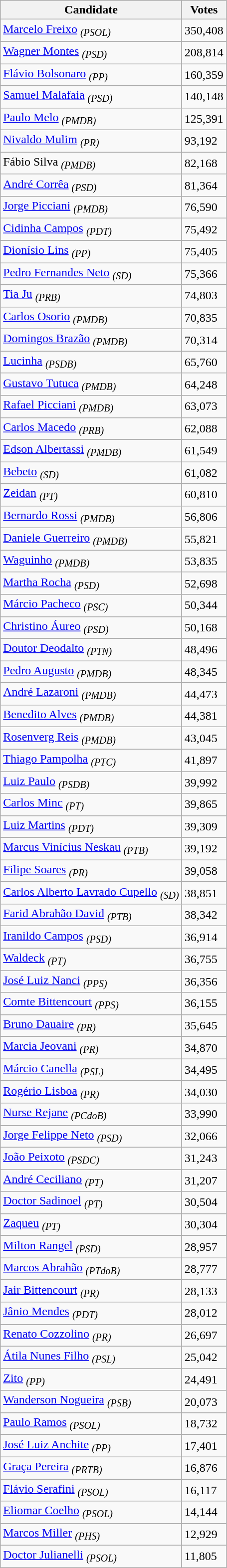<table class="wikitable">
<tr>
<th>Candidate</th>
<th>Votes</th>
</tr>
<tr>
<td><a href='#'>Marcelo Freixo</a> <sub><em>(PSOL)</em></sub></td>
<td>350,408</td>
</tr>
<tr>
<td><a href='#'>Wagner Montes</a> <sub><em>(PSD)</em></sub></td>
<td>208,814</td>
</tr>
<tr>
<td><a href='#'>Flávio Bolsonaro</a> <sub><em>(PP)</em></sub></td>
<td>160,359</td>
</tr>
<tr>
<td><a href='#'>Samuel Malafaia</a> <sub><em>(PSD)</em></sub></td>
<td>140,148</td>
</tr>
<tr>
<td><a href='#'>Paulo Melo</a> <sub><em>(PMDB)</em></sub></td>
<td>125,391</td>
</tr>
<tr>
<td><a href='#'>Nivaldo Mulim</a> <sub><em>(PR)</em></sub></td>
<td>93,192</td>
</tr>
<tr>
<td>Fábio Silva <sub><em>(PMDB)</em></sub></td>
<td>82,168</td>
</tr>
<tr>
<td><a href='#'>André Corrêa</a> <sub><em>(PSD)</em></sub></td>
<td>81,364</td>
</tr>
<tr>
<td><a href='#'>Jorge Picciani</a> <sub><em>(PMDB)</em></sub></td>
<td>76,590</td>
</tr>
<tr>
<td><a href='#'>Cidinha Campos</a> <sub><em>(PDT)</em></sub></td>
<td>75,492</td>
</tr>
<tr>
<td><a href='#'>Dionísio Lins</a> <sub><em>(PP)</em></sub></td>
<td>75,405</td>
</tr>
<tr>
<td><a href='#'>Pedro Fernandes Neto</a> <sub><em>(SD)</em></sub></td>
<td>75,366</td>
</tr>
<tr>
<td><a href='#'>Tia Ju</a> <sub><em>(PRB)</em></sub></td>
<td>74,803</td>
</tr>
<tr>
<td><a href='#'>Carlos Osorio</a> <sub><em>(PMDB)</em></sub></td>
<td>70,835</td>
</tr>
<tr>
<td><a href='#'>Domingos Brazão</a> <sub><em>(PMDB)</em></sub></td>
<td>70,314</td>
</tr>
<tr>
<td><a href='#'>Lucinha</a> <sub><em>(PSDB)</em></sub></td>
<td>65,760</td>
</tr>
<tr>
<td><a href='#'>Gustavo Tutuca</a> <sub><em>(PMDB)</em></sub></td>
<td>64,248</td>
</tr>
<tr>
<td><a href='#'>Rafael Picciani</a> <sub><em>(PMDB)</em></sub></td>
<td>63,073</td>
</tr>
<tr>
<td><a href='#'>Carlos Macedo</a> <sub><em>(PRB)</em></sub></td>
<td>62,088</td>
</tr>
<tr>
<td><a href='#'>Edson Albertassi</a> <sub><em>(PMDB)</em></sub></td>
<td>61,549</td>
</tr>
<tr>
<td><a href='#'>Bebeto</a> <sub><em>(SD)</em></sub></td>
<td>61,082</td>
</tr>
<tr>
<td><a href='#'>Zeidan</a> <sub><em>(PT)</em></sub></td>
<td>60,810</td>
</tr>
<tr>
<td><a href='#'>Bernardo Rossi</a> <sub><em>(PMDB)</em></sub></td>
<td>56,806</td>
</tr>
<tr>
<td><a href='#'>Daniele Guerreiro</a> <sub><em>(PMDB)</em></sub></td>
<td>55,821</td>
</tr>
<tr>
<td><a href='#'>Waguinho</a> <sub><em>(PMDB)</em></sub></td>
<td>53,835</td>
</tr>
<tr>
<td><a href='#'>Martha Rocha</a> <sub><em>(PSD)</em></sub></td>
<td>52,698</td>
</tr>
<tr>
<td><a href='#'>Márcio Pacheco</a> <sub><em>(PSC)</em></sub></td>
<td>50,344</td>
</tr>
<tr>
<td><a href='#'>Christino Áureo</a> <sub><em>(PSD)</em></sub></td>
<td>50,168</td>
</tr>
<tr>
<td><a href='#'>Doutor Deodalto</a> <sub><em>(PTN)</em></sub></td>
<td>48,496</td>
</tr>
<tr>
<td><a href='#'>Pedro Augusto</a> <sub><em>(PMDB)</em></sub></td>
<td>48,345</td>
</tr>
<tr>
<td><a href='#'>André Lazaroni</a> <sub><em>(PMDB)</em></sub></td>
<td>44,473</td>
</tr>
<tr>
<td><a href='#'>Benedito Alves</a> <sub><em>(PMDB)</em></sub></td>
<td>44,381</td>
</tr>
<tr>
<td><a href='#'>Rosenverg Reis</a> <sub><em>(PMDB)</em></sub></td>
<td>43,045</td>
</tr>
<tr>
<td><a href='#'>Thiago Pampolha</a> <sub><em>(PTC)</em></sub></td>
<td>41,897</td>
</tr>
<tr>
<td><a href='#'>Luiz Paulo</a> <sub><em>(PSDB)</em></sub></td>
<td>39,992</td>
</tr>
<tr>
<td><a href='#'>Carlos Minc</a> <sub><em>(PT)</em></sub></td>
<td>39,865</td>
</tr>
<tr>
<td><a href='#'>Luiz Martins</a> <sub><em>(PDT)</em></sub></td>
<td>39,309</td>
</tr>
<tr>
<td><a href='#'>Marcus Vinícius Neskau</a> <sub><em>(PTB)</em></sub></td>
<td>39,192</td>
</tr>
<tr>
<td><a href='#'>Filipe Soares</a> <sub><em>(PR)</em></sub></td>
<td>39,058</td>
</tr>
<tr>
<td><a href='#'>Carlos Alberto Lavrado Cupello</a> <sub><em>(SD)</em></sub></td>
<td>38,851</td>
</tr>
<tr>
<td><a href='#'>Farid Abrahão David</a> <sub><em>(PTB)</em></sub></td>
<td>38,342</td>
</tr>
<tr>
<td><a href='#'>Iranildo Campos</a> <sub><em>(PSD)</em></sub></td>
<td>36,914</td>
</tr>
<tr>
<td><a href='#'>Waldeck</a> <sub><em>(PT)</em></sub></td>
<td>36,755</td>
</tr>
<tr>
<td><a href='#'>José Luiz Nanci</a> <sub><em>(PPS)</em></sub></td>
<td>36,356</td>
</tr>
<tr>
<td><a href='#'>Comte Bittencourt</a> <sub><em>(PPS)</em></sub></td>
<td>36,155</td>
</tr>
<tr>
<td><a href='#'>Bruno Dauaire</a> <sub><em>(PR)</em></sub></td>
<td>35,645</td>
</tr>
<tr>
<td><a href='#'>Marcia Jeovani</a> <sub><em>(PR)</em></sub></td>
<td>34,870</td>
</tr>
<tr>
<td><a href='#'>Márcio Canella</a> <sub><em>(PSL)</em></sub></td>
<td>34,495</td>
</tr>
<tr>
<td><a href='#'>Rogério Lisboa</a> <sub><em>(PR)</em></sub></td>
<td>34,030</td>
</tr>
<tr>
<td><a href='#'>Nurse Rejane</a> <sub><em>(PCdoB)</em></sub></td>
<td>33,990</td>
</tr>
<tr>
<td><a href='#'>Jorge Felippe Neto</a> <sub><em>(PSD)</em></sub></td>
<td>32,066</td>
</tr>
<tr>
<td><a href='#'>João Peixoto</a> <sub><em>(PSDC)</em></sub></td>
<td>31,243</td>
</tr>
<tr>
<td><a href='#'>André Ceciliano</a> <sub><em>(PT)</em></sub></td>
<td>31,207</td>
</tr>
<tr>
<td><a href='#'>Doctor Sadinoel</a> <sub><em>(PT)</em></sub></td>
<td>30,504</td>
</tr>
<tr>
<td><a href='#'>Zaqueu</a> <sub><em>(PT)</em></sub></td>
<td>30,304</td>
</tr>
<tr>
<td><a href='#'>Milton Rangel</a> <sub><em>(PSD)</em></sub></td>
<td>28,957</td>
</tr>
<tr>
<td><a href='#'>Marcos Abrahão</a> <sub><em>(PTdoB)</em></sub></td>
<td>28,777</td>
</tr>
<tr>
<td><a href='#'>Jair Bittencourt</a> <sub><em>(PR)</em></sub></td>
<td>28,133</td>
</tr>
<tr>
<td><a href='#'>Jânio Mendes</a> <sub><em>(PDT)</em></sub></td>
<td>28,012</td>
</tr>
<tr>
<td><a href='#'>Renato Cozzolino</a> <sub><em>(PR)</em></sub></td>
<td>26,697</td>
</tr>
<tr>
<td><a href='#'>Átila Nunes Filho</a> <sub><em>(PSL)</em></sub></td>
<td>25,042</td>
</tr>
<tr>
<td><a href='#'>Zito</a> <sub><em>(PP)</em></sub></td>
<td>24,491</td>
</tr>
<tr>
<td><a href='#'>Wanderson Nogueira</a> <sub><em>(PSB)</em></sub></td>
<td>20,073</td>
</tr>
<tr>
<td><a href='#'>Paulo Ramos</a> <sub><em>(PSOL)</em></sub></td>
<td>18,732</td>
</tr>
<tr>
<td><a href='#'>José Luiz Anchite</a> <sub><em>(PP)</em></sub></td>
<td>17,401</td>
</tr>
<tr>
<td><a href='#'>Graça Pereira</a> <sub><em>(PRTB)</em></sub></td>
<td>16,876</td>
</tr>
<tr>
<td><a href='#'>Flávio Serafini</a> <sub><em>(PSOL)</em></sub></td>
<td>16,117</td>
</tr>
<tr>
<td><a href='#'>Eliomar Coelho</a> <sub><em>(PSOL)</em></sub></td>
<td>14,144</td>
</tr>
<tr>
<td><a href='#'>Marcos Miller</a> <sub><em>(PHS)</em></sub></td>
<td>12,929</td>
</tr>
<tr>
<td><a href='#'>Doctor Julianelli</a> <sub><em>(PSOL)</em></sub></td>
<td>11,805</td>
</tr>
</table>
